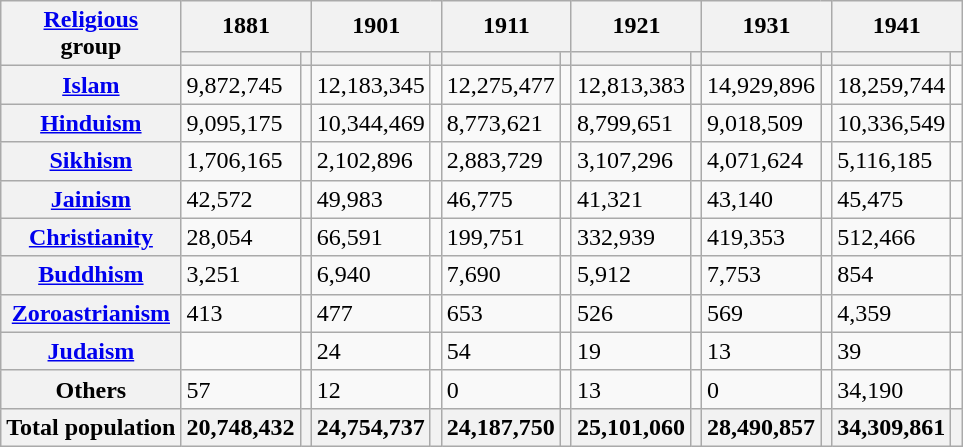<table class="wikitable collapsible sortable">
<tr>
<th rowspan="2"><a href='#'>Religious</a><br>group</th>
<th colspan="2">1881</th>
<th colspan="2">1901</th>
<th colspan="2">1911</th>
<th colspan="2">1921</th>
<th colspan="2">1931</th>
<th colspan="2">1941</th>
</tr>
<tr>
<th><a href='#'></a></th>
<th></th>
<th></th>
<th></th>
<th></th>
<th></th>
<th></th>
<th></th>
<th></th>
<th></th>
<th></th>
<th></th>
</tr>
<tr>
<th><a href='#'>Islam</a> </th>
<td>9,872,745</td>
<td></td>
<td>12,183,345</td>
<td></td>
<td>12,275,477</td>
<td></td>
<td>12,813,383</td>
<td></td>
<td>14,929,896</td>
<td></td>
<td>18,259,744</td>
<td></td>
</tr>
<tr>
<th><a href='#'>Hinduism</a> </th>
<td>9,095,175</td>
<td></td>
<td>10,344,469</td>
<td></td>
<td>8,773,621</td>
<td></td>
<td>8,799,651</td>
<td></td>
<td>9,018,509</td>
<td></td>
<td>10,336,549</td>
<td></td>
</tr>
<tr>
<th><a href='#'>Sikhism</a> </th>
<td>1,706,165</td>
<td></td>
<td>2,102,896</td>
<td></td>
<td>2,883,729</td>
<td></td>
<td>3,107,296</td>
<td></td>
<td>4,071,624</td>
<td></td>
<td>5,116,185</td>
<td></td>
</tr>
<tr>
<th><a href='#'>Jainism</a> </th>
<td>42,572</td>
<td></td>
<td>49,983</td>
<td></td>
<td>46,775</td>
<td></td>
<td>41,321</td>
<td></td>
<td>43,140</td>
<td></td>
<td>45,475</td>
<td></td>
</tr>
<tr>
<th><a href='#'>Christianity</a> </th>
<td>28,054</td>
<td></td>
<td>66,591</td>
<td></td>
<td>199,751</td>
<td></td>
<td>332,939</td>
<td></td>
<td>419,353</td>
<td></td>
<td>512,466</td>
<td></td>
</tr>
<tr>
<th><a href='#'>Buddhism</a> </th>
<td>3,251</td>
<td></td>
<td>6,940</td>
<td></td>
<td>7,690</td>
<td></td>
<td>5,912</td>
<td></td>
<td>7,753</td>
<td></td>
<td>854</td>
<td></td>
</tr>
<tr>
<th><a href='#'>Zoroastrianism</a> </th>
<td>413</td>
<td></td>
<td>477</td>
<td></td>
<td>653</td>
<td></td>
<td>526</td>
<td></td>
<td>569</td>
<td></td>
<td>4,359</td>
<td></td>
</tr>
<tr>
<th><a href='#'>Judaism</a> </th>
<td></td>
<td></td>
<td>24</td>
<td></td>
<td>54</td>
<td></td>
<td>19</td>
<td></td>
<td>13</td>
<td></td>
<td>39</td>
<td></td>
</tr>
<tr>
<th>Others</th>
<td>57</td>
<td></td>
<td>12</td>
<td></td>
<td>0</td>
<td></td>
<td>13</td>
<td></td>
<td>0</td>
<td></td>
<td>34,190</td>
<td></td>
</tr>
<tr>
<th>Total population</th>
<th>20,748,432</th>
<th></th>
<th>24,754,737</th>
<th></th>
<th>24,187,750</th>
<th></th>
<th>25,101,060</th>
<th></th>
<th>28,490,857</th>
<th></th>
<th>34,309,861</th>
<th></th>
</tr>
</table>
